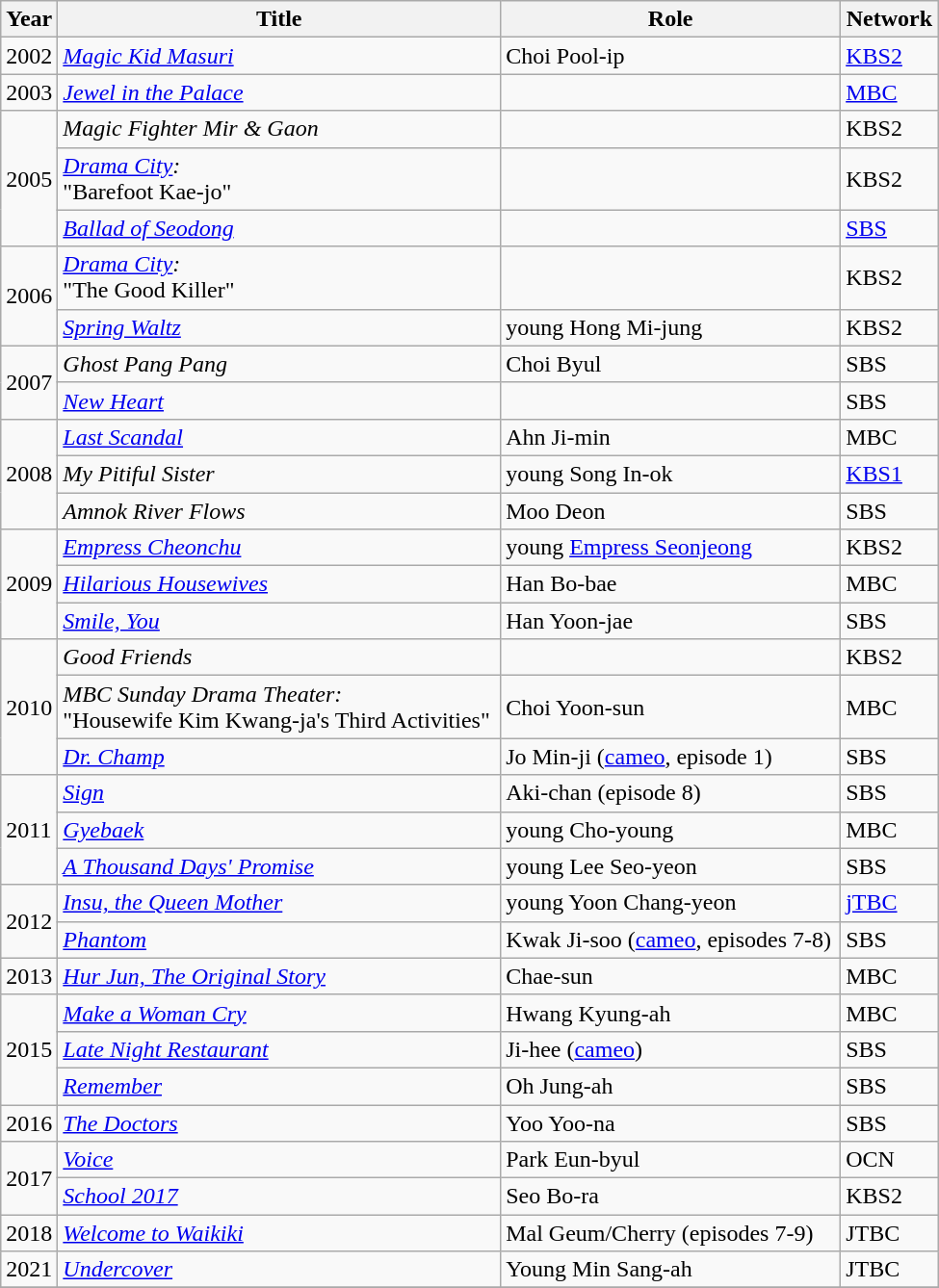<table class="wikitable" style="width:650px">
<tr>
<th width=10>Year</th>
<th>Title</th>
<th>Role</th>
<th>Network</th>
</tr>
<tr>
<td>2002</td>
<td><em><a href='#'>Magic Kid Masuri</a></em></td>
<td>Choi Pool-ip</td>
<td><a href='#'>KBS2</a></td>
</tr>
<tr>
<td>2003</td>
<td><em><a href='#'>Jewel in the Palace</a></em></td>
<td></td>
<td><a href='#'>MBC</a></td>
</tr>
<tr>
<td rowspan=3>2005</td>
<td><em>Magic Fighter Mir & Gaon</em></td>
<td></td>
<td>KBS2</td>
</tr>
<tr>
<td><em><a href='#'>Drama City</a>:</em><br>"Barefoot Kae-jo"</td>
<td></td>
<td>KBS2</td>
</tr>
<tr>
<td><em><a href='#'>Ballad of Seodong</a></em></td>
<td></td>
<td><a href='#'>SBS</a></td>
</tr>
<tr>
<td rowspan=2>2006</td>
<td><em><a href='#'>Drama City</a>:</em><br>"The Good Killer"</td>
<td></td>
<td>KBS2</td>
</tr>
<tr>
<td><em><a href='#'>Spring Waltz</a></em></td>
<td>young Hong Mi-jung</td>
<td>KBS2</td>
</tr>
<tr>
<td rowspan=2>2007</td>
<td><em>Ghost Pang Pang</em></td>
<td>Choi Byul</td>
<td>SBS</td>
</tr>
<tr>
<td><em><a href='#'>New Heart</a></em></td>
<td></td>
<td>SBS</td>
</tr>
<tr>
<td rowspan=3>2008</td>
<td><em><a href='#'>Last Scandal</a></em></td>
<td>Ahn Ji-min</td>
<td>MBC</td>
</tr>
<tr>
<td><em>My Pitiful Sister</em></td>
<td>young Song In-ok</td>
<td><a href='#'>KBS1</a></td>
</tr>
<tr>
<td><em>Amnok River Flows</em></td>
<td>Moo Deon</td>
<td>SBS</td>
</tr>
<tr>
<td rowspan=3>2009</td>
<td><em><a href='#'>Empress Cheonchu</a></em></td>
<td>young <a href='#'>Empress Seonjeong</a></td>
<td>KBS2</td>
</tr>
<tr>
<td><em><a href='#'>Hilarious Housewives</a></em></td>
<td>Han Bo-bae</td>
<td>MBC</td>
</tr>
<tr>
<td><em><a href='#'>Smile, You</a></em></td>
<td>Han Yoon-jae</td>
<td>SBS</td>
</tr>
<tr>
<td rowspan=3>2010</td>
<td><em>Good Friends</em></td>
<td></td>
<td>KBS2</td>
</tr>
<tr>
<td><em>MBC Sunday Drama Theater:</em><br>"Housewife Kim Kwang-ja's Third Activities"</td>
<td>Choi Yoon-sun</td>
<td>MBC</td>
</tr>
<tr>
<td><em><a href='#'>Dr. Champ</a></em></td>
<td>Jo Min-ji (<a href='#'>cameo</a>, episode 1)</td>
<td>SBS</td>
</tr>
<tr>
<td rowspan=3>2011</td>
<td><em><a href='#'>Sign</a></em></td>
<td>Aki-chan (episode 8)</td>
<td>SBS</td>
</tr>
<tr>
<td><em><a href='#'>Gyebaek</a></em></td>
<td>young Cho-young</td>
<td>MBC</td>
</tr>
<tr>
<td><em><a href='#'>A Thousand Days' Promise</a></em></td>
<td>young Lee Seo-yeon</td>
<td>SBS</td>
</tr>
<tr>
<td rowspan=2>2012</td>
<td><em><a href='#'>Insu, the Queen Mother</a></em></td>
<td>young Yoon Chang-yeon</td>
<td><a href='#'>jTBC</a></td>
</tr>
<tr>
<td><em><a href='#'>Phantom</a></em></td>
<td>Kwak Ji-soo (<a href='#'>cameo</a>, episodes 7-8)</td>
<td>SBS</td>
</tr>
<tr>
<td>2013</td>
<td><em><a href='#'>Hur Jun, The Original Story</a></em></td>
<td>Chae-sun</td>
<td>MBC</td>
</tr>
<tr>
<td rowspan=3>2015</td>
<td><em><a href='#'>Make a Woman Cry</a></em></td>
<td>Hwang Kyung-ah</td>
<td>MBC</td>
</tr>
<tr>
<td><em><a href='#'>Late Night Restaurant</a></em></td>
<td>Ji-hee (<a href='#'>cameo</a>)</td>
<td>SBS</td>
</tr>
<tr>
<td><em><a href='#'>Remember</a></em></td>
<td>Oh Jung-ah</td>
<td>SBS</td>
</tr>
<tr>
<td>2016</td>
<td><em><a href='#'>The Doctors</a></em></td>
<td>Yoo Yoo-na</td>
<td>SBS</td>
</tr>
<tr>
<td rowspan=2>2017</td>
<td><em><a href='#'>Voice</a></em></td>
<td>Park Eun-byul</td>
<td>OCN</td>
</tr>
<tr>
<td><em><a href='#'>School 2017</a></em></td>
<td>Seo Bo-ra</td>
<td>KBS2</td>
</tr>
<tr>
<td>2018</td>
<td><em><a href='#'>Welcome to Waikiki</a></em></td>
<td>Mal Geum/Cherry (episodes 7-9)</td>
<td>JTBC</td>
</tr>
<tr>
<td>2021</td>
<td><em><a href='#'>Undercover</a></em></td>
<td>Young Min Sang-ah</td>
<td>JTBC</td>
</tr>
<tr>
</tr>
</table>
